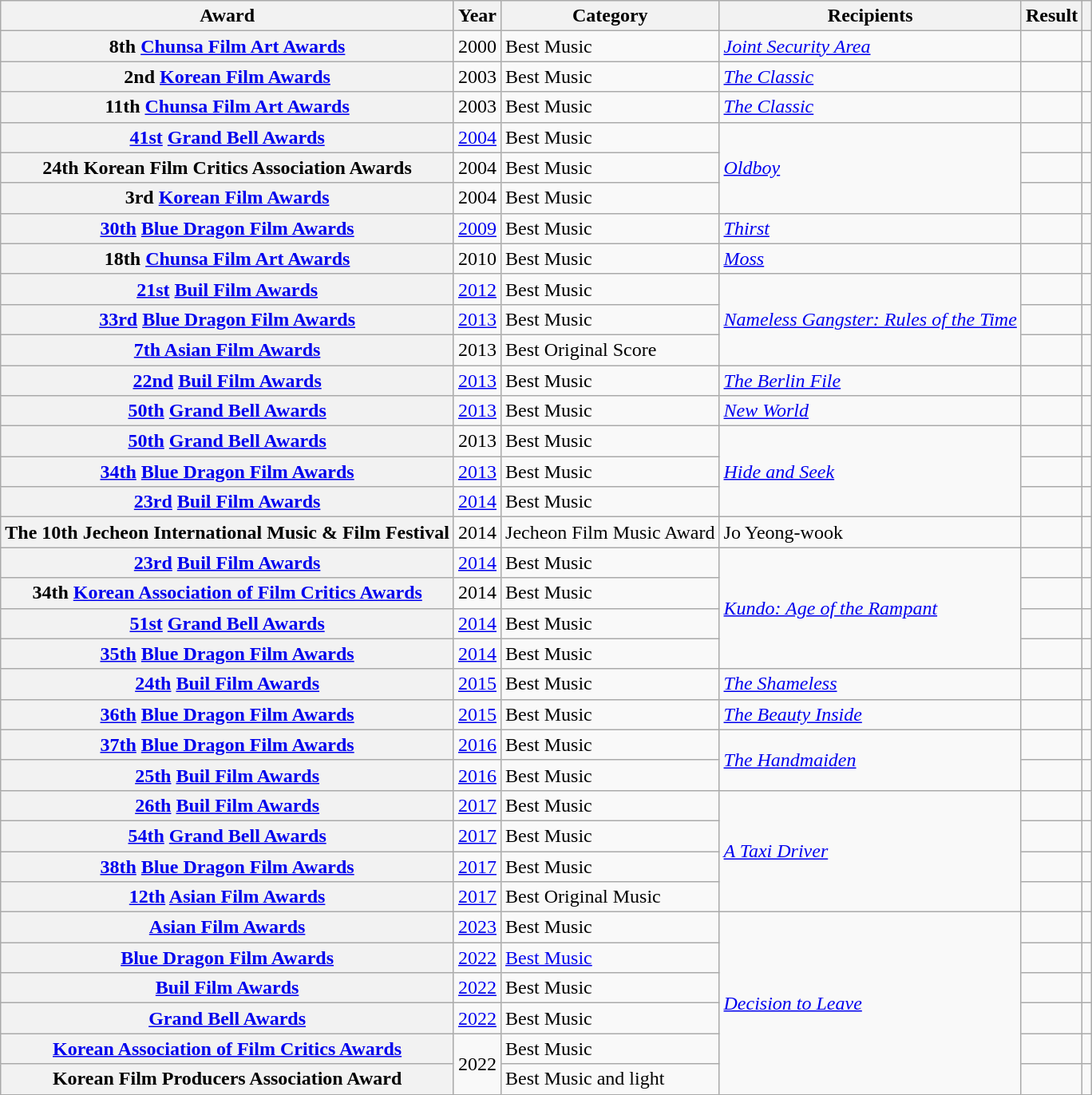<table class="wikitable plainrowheaders sortable">
<tr>
<th scope="col">Award</th>
<th scope="col">Year</th>
<th scope="col">Category</th>
<th scope="col">Recipients</th>
<th scope="col">Result</th>
<th scope="col"></th>
</tr>
<tr>
<th scope="row">8th <a href='#'>Chunsa Film Art Awards</a></th>
<td>2000</td>
<td>Best Music</td>
<td><a href='#'><em>Joint Security Area</em></a></td>
<td></td>
<td></td>
</tr>
<tr>
<th scope="row">2nd <a href='#'>Korean Film Awards</a></th>
<td>2003</td>
<td>Best Music</td>
<td><em><a href='#'>The Classic</a></em></td>
<td></td>
<td></td>
</tr>
<tr>
<th scope="row">11th <a href='#'>Chunsa Film Art Awards</a></th>
<td>2003</td>
<td>Best Music</td>
<td><em><a href='#'>The Classic</a></em></td>
<td></td>
<td></td>
</tr>
<tr>
<th scope="row"><a href='#'>41st</a> <a href='#'>Grand Bell Awards</a></th>
<td><a href='#'>2004</a></td>
<td>Best Music</td>
<td rowspan="3"><em><a href='#'>Oldboy</a></em></td>
<td></td>
<td></td>
</tr>
<tr>
<th scope="row">24th Korean Film Critics Association Awards</th>
<td>2004</td>
<td>Best Music</td>
<td></td>
<td></td>
</tr>
<tr>
<th scope="row">3rd <a href='#'>Korean Film Awards</a></th>
<td>2004</td>
<td>Best Music</td>
<td></td>
<td></td>
</tr>
<tr>
<th scope="row"><a href='#'>30th</a> <a href='#'>Blue Dragon Film Awards</a></th>
<td><a href='#'>2009</a></td>
<td>Best Music</td>
<td><em><a href='#'>Thirst</a></em></td>
<td></td>
<td></td>
</tr>
<tr>
<th scope="row">18th <a href='#'>Chunsa Film Art Awards</a></th>
<td>2010</td>
<td>Best Music</td>
<td><a href='#'><em>Moss</em></a></td>
<td></td>
<td></td>
</tr>
<tr>
<th scope="row"><a href='#'>21st</a> <a href='#'>Buil Film Awards</a></th>
<td><a href='#'>2012</a></td>
<td>Best Music</td>
<td rowspan="3"><em><a href='#'>Nameless Gangster: Rules of the Time</a></em></td>
<td></td>
<td></td>
</tr>
<tr>
<th scope="row"><a href='#'>33rd</a> <a href='#'>Blue Dragon Film Awards</a></th>
<td><a href='#'>2013</a></td>
<td>Best Music</td>
<td></td>
<td></td>
</tr>
<tr>
<th scope="row"><a href='#'>7th Asian Film Awards</a></th>
<td>2013</td>
<td>Best Original Score</td>
<td></td>
<td></td>
</tr>
<tr>
<th scope="row"><a href='#'>22nd</a> <a href='#'>Buil Film Awards</a></th>
<td><a href='#'>2013</a></td>
<td>Best Music</td>
<td><em><a href='#'>The Berlin File</a></em></td>
<td></td>
<td></td>
</tr>
<tr>
<th scope="row"><a href='#'>50th</a> <a href='#'>Grand Bell Awards</a></th>
<td><a href='#'>2013</a></td>
<td>Best Music</td>
<td><em><a href='#'>New World</a></em></td>
<td></td>
<td></td>
</tr>
<tr>
<th scope="row"><a href='#'>50th</a> <a href='#'>Grand Bell Awards</a></th>
<td>2013</td>
<td>Best Music</td>
<td rowspan="3"><a href='#'><em>Hide and Seek</em></a></td>
<td></td>
<td></td>
</tr>
<tr>
<th scope="row"><a href='#'>34th</a> <a href='#'>Blue Dragon Film Awards</a></th>
<td><a href='#'>2013</a></td>
<td>Best Music</td>
<td></td>
<td></td>
</tr>
<tr>
<th scope="row"><a href='#'>23rd</a> <a href='#'>Buil Film Awards</a></th>
<td><a href='#'>2014</a></td>
<td>Best Music</td>
<td></td>
<td></td>
</tr>
<tr>
<th scope="row">The 10th Jecheon International Music & Film Festival</th>
<td>2014</td>
<td>Jecheon Film Music Award</td>
<td>Jo Yeong-wook</td>
<td></td>
<td></td>
</tr>
<tr>
<th scope="row"><a href='#'>23rd</a> <a href='#'>Buil Film Awards</a></th>
<td><a href='#'>2014</a></td>
<td>Best Music</td>
<td rowspan="4"><em><a href='#'>Kundo: Age of the Rampant</a></em></td>
<td></td>
<td></td>
</tr>
<tr>
<th scope="row">34th <a href='#'>Korean Association of Film Critics Awards</a></th>
<td>2014</td>
<td>Best Music</td>
<td></td>
<td></td>
</tr>
<tr>
<th scope="row"><a href='#'>51st</a> <a href='#'>Grand Bell Awards</a></th>
<td><a href='#'>2014</a></td>
<td>Best Music</td>
<td></td>
<td></td>
</tr>
<tr>
<th scope="row"><a href='#'>35th</a> <a href='#'>Blue Dragon Film Awards</a></th>
<td><a href='#'>2014</a></td>
<td>Best Music</td>
<td></td>
<td></td>
</tr>
<tr>
<th scope="row"><a href='#'>24th</a> <a href='#'>Buil Film Awards</a></th>
<td><a href='#'>2015</a></td>
<td>Best Music</td>
<td><em><a href='#'>The Shameless</a></em></td>
<td></td>
<td></td>
</tr>
<tr>
<th scope="row"><a href='#'>36th</a> <a href='#'>Blue Dragon Film Awards</a></th>
<td><a href='#'>2015</a></td>
<td>Best Music</td>
<td><a href='#'><em>The Beauty Inside</em></a></td>
<td></td>
<td></td>
</tr>
<tr>
<th scope="row"><a href='#'>37th</a> <a href='#'>Blue Dragon Film Awards</a></th>
<td><a href='#'>2016</a></td>
<td>Best Music</td>
<td rowspan="2"><em><a href='#'>The Handmaiden</a></em></td>
<td></td>
<td></td>
</tr>
<tr>
<th scope="row"><a href='#'>25th</a> <a href='#'>Buil Film Awards</a></th>
<td><a href='#'>2016</a></td>
<td>Best Music</td>
<td></td>
<td></td>
</tr>
<tr>
<th scope="row"><a href='#'>26th</a> <a href='#'>Buil Film Awards</a></th>
<td><a href='#'>2017</a></td>
<td>Best Music</td>
<td rowspan="4"><em><a href='#'>A Taxi Driver</a></em></td>
<td></td>
<td></td>
</tr>
<tr>
<th scope="row"><a href='#'>54th</a> <a href='#'>Grand Bell Awards</a></th>
<td><a href='#'>2017</a></td>
<td>Best Music</td>
<td></td>
<td></td>
</tr>
<tr>
<th scope="row"><a href='#'>38th</a> <a href='#'>Blue Dragon Film Awards</a></th>
<td><a href='#'>2017</a></td>
<td>Best Music</td>
<td></td>
<td></td>
</tr>
<tr>
<th scope="row"><a href='#'>12th</a> <a href='#'>Asian Film Awards</a></th>
<td><a href='#'>2017</a></td>
<td>Best Original Music</td>
<td></td>
<td></td>
</tr>
<tr>
<th scope="row"><a href='#'>Asian Film Awards</a></th>
<td><a href='#'>2023</a></td>
<td>Best Music</td>
<td rowspan="6"><em><a href='#'>Decision to Leave</a></em></td>
<td></td>
<td></td>
</tr>
<tr>
<th scope="row"><a href='#'>Blue Dragon Film Awards</a></th>
<td><a href='#'>2022</a></td>
<td><a href='#'>Best Music</a></td>
<td></td>
<td></td>
</tr>
<tr>
<th scope="row"><a href='#'>Buil Film Awards</a></th>
<td><a href='#'>2022</a></td>
<td>Best Music</td>
<td></td>
<td></td>
</tr>
<tr>
<th scope="row"><a href='#'>Grand Bell Awards</a></th>
<td><a href='#'>2022</a></td>
<td>Best Music</td>
<td></td>
<td></td>
</tr>
<tr>
<th scope="row"><a href='#'>Korean Association of Film Critics Awards</a></th>
<td rowspan="2">2022</td>
<td>Best Music</td>
<td></td>
<td></td>
</tr>
<tr>
<th scope="row">Korean Film Producers Association Award</th>
<td>Best Music and light</td>
<td></td>
<td></td>
</tr>
</table>
